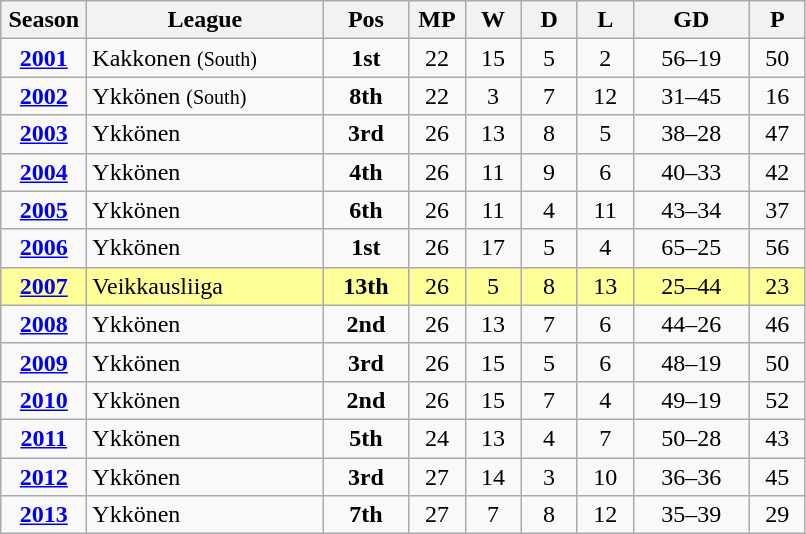<table class="wikitable" style="text-align: center;">
<tr>
<th width="50">Season</th>
<th width="150">League</th>
<th width="50">Pos</th>
<th width="30">MP</th>
<th width="30">W</th>
<th width="30">D</th>
<th width="30">L</th>
<th width="70">GD</th>
<th width="30">P</th>
</tr>
<tr>
<td><strong><a href='#'>2001</a></strong></td>
<td align="left">Kakkonen <small>(South)</small></td>
<td><strong>1st</strong></td>
<td>22</td>
<td>15</td>
<td>5</td>
<td>2</td>
<td>56–19</td>
<td>50</td>
</tr>
<tr>
<td><strong><a href='#'>2002</a></strong></td>
<td align="left">Ykkönen <small>(South)</small></td>
<td><strong>8th</strong></td>
<td>22</td>
<td>3</td>
<td>7</td>
<td>12</td>
<td>31–45</td>
<td>16</td>
</tr>
<tr>
<td><strong><a href='#'>2003</a></strong></td>
<td align="left">Ykkönen</td>
<td><strong>3rd</strong></td>
<td>26</td>
<td>13</td>
<td>8</td>
<td>5</td>
<td>38–28</td>
<td>47</td>
</tr>
<tr>
<td><strong><a href='#'>2004</a></strong></td>
<td align="left">Ykkönen</td>
<td><strong>4th</strong></td>
<td>26</td>
<td>11</td>
<td>9</td>
<td>6</td>
<td>40–33</td>
<td>42</td>
</tr>
<tr>
<td><strong><a href='#'>2005</a></strong></td>
<td align="left">Ykkönen</td>
<td><strong>6th</strong></td>
<td>26</td>
<td>11</td>
<td>4</td>
<td>11</td>
<td>43–34</td>
<td>37</td>
</tr>
<tr>
<td><strong><a href='#'>2006</a></strong></td>
<td align="left">Ykkönen</td>
<td><strong>1st</strong></td>
<td>26</td>
<td>17</td>
<td>5</td>
<td>4</td>
<td>65–25</td>
<td>56</td>
</tr>
<tr bgcolor=#FFFF99>
<td><strong><a href='#'>2007</a></strong></td>
<td align="left">Veikkausliiga</td>
<td><strong>13th</strong></td>
<td>26</td>
<td>5</td>
<td>8</td>
<td>13</td>
<td>25–44</td>
<td>23</td>
</tr>
<tr>
<td><strong><a href='#'>2008</a></strong></td>
<td align="left">Ykkönen</td>
<td><strong>2nd</strong></td>
<td>26</td>
<td>13</td>
<td>7</td>
<td>6</td>
<td>44–26</td>
<td>46</td>
</tr>
<tr>
<td><strong><a href='#'>2009</a></strong></td>
<td align="left">Ykkönen</td>
<td><strong>3rd</strong></td>
<td>26</td>
<td>15</td>
<td>5</td>
<td>6</td>
<td>48–19</td>
<td>50</td>
</tr>
<tr>
<td><strong><a href='#'>2010</a></strong></td>
<td align="left">Ykkönen</td>
<td><strong>2nd</strong></td>
<td>26</td>
<td>15</td>
<td>7</td>
<td>4</td>
<td>49–19</td>
<td>52</td>
</tr>
<tr>
<td><strong><a href='#'>2011</a></strong></td>
<td align="left">Ykkönen</td>
<td><strong>5th</strong></td>
<td>24</td>
<td>13</td>
<td>4</td>
<td>7</td>
<td>50–28</td>
<td>43</td>
</tr>
<tr>
<td><strong><a href='#'>2012</a></strong></td>
<td align="left">Ykkönen</td>
<td><strong>3rd</strong></td>
<td>27</td>
<td>14</td>
<td>3</td>
<td>10</td>
<td>36–36</td>
<td>45</td>
</tr>
<tr>
<td><strong><a href='#'>2013</a></strong></td>
<td align="left">Ykkönen</td>
<td><strong>7th</strong></td>
<td>27</td>
<td>7</td>
<td>8</td>
<td>12</td>
<td>35–39</td>
<td>29</td>
</tr>
</table>
